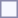<table style="border:1px solid #8888aa; background-color:#f7f8ff; padding:5px; font-size:95%; margin: 0px 12px 12px 0px;">
</table>
